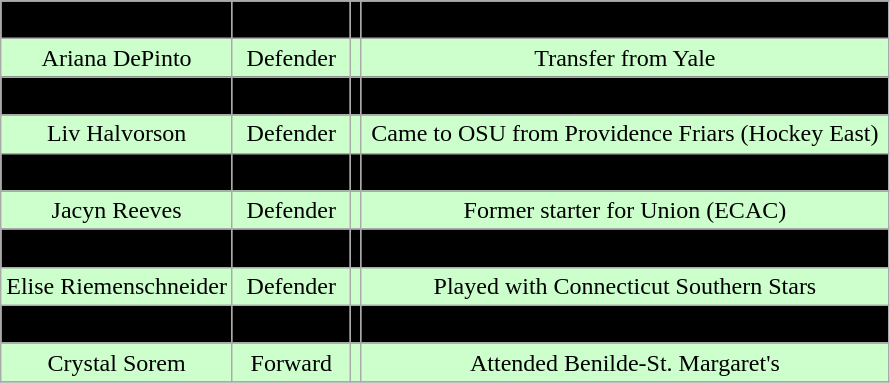<table class="wikitable">
<tr align="center">
</tr>
<tr align="center" bgcolor=" ">
<td>Samantha Bouley</td>
<td>Forward</td>
<td></td>
<td>Played Canadian Jr. Hockey with Nepean Jr. Wildcats</td>
</tr>
<tr align="center" bgcolor="#ccffcc">
<td>Ariana DePinto</td>
<td>Defender</td>
<td></td>
<td>Transfer from Yale</td>
</tr>
<tr align="center" bgcolor=" ">
<td>Rebecca Freiberger</td>
<td>Forward</td>
<td></td>
<td>Played with Minnesota Ice Cats</td>
</tr>
<tr align="center" bgcolor="#ccffcc">
<td>Liv Halvorson</td>
<td>Defender</td>
<td></td>
<td>Came to OSU from Providence Friars (Hockey East)</td>
</tr>
<tr align="center" bgcolor=" ">
<td>Katie Mikkelsen</td>
<td>Defender</td>
<td></td>
<td>Captain for Whitby Jr. Wolves</td>
</tr>
<tr align="center" bgcolor="#ccffcc">
<td>Jacyn Reeves</td>
<td>Defender</td>
<td></td>
<td>Former starter for Union (ECAC)</td>
</tr>
<tr align="center" bgcolor=" ">
<td>Kaylee Remington</td>
<td>Goaltender</td>
<td></td>
<td>Attended Forest Lake (MN) High School</td>
</tr>
<tr align="center" bgcolor="#ccffcc">
<td>Elise Riemenschneider</td>
<td>Defender</td>
<td></td>
<td>Played with Connecticut Southern Stars</td>
</tr>
<tr align="center" bgcolor=" ">
<td>Olivia Soares</td>
<td>Forward</td>
<td></td>
<td>Member of Bay State Breakers</td>
</tr>
<tr align="center" bgcolor="#ccffcc">
<td>Crystal Sorem</td>
<td>Forward</td>
<td></td>
<td>Attended Benilde-St. Margaret's</td>
</tr>
<tr align="center" bgcolor=" ">
</tr>
</table>
